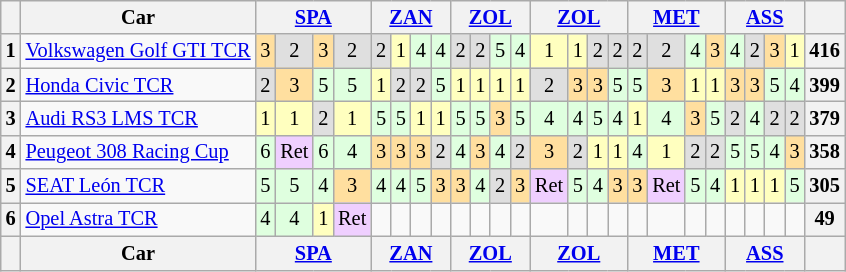<table class="wikitable" style="font-size: 85%; text-align: center;">
<tr>
<th valign="middle"></th>
<th valign="middle">Car</th>
<th colspan="4"><a href='#'>SPA</a><br></th>
<th colspan="4"><a href='#'>ZAN</a><br></th>
<th colspan="4"><a href='#'>ZOL</a><br></th>
<th colspan="4"><a href='#'>ZOL</a><br></th>
<th colspan="4"><a href='#'>MET</a><br></th>
<th colspan="4"><a href='#'>ASS</a><br></th>
<th></th>
</tr>
<tr>
<th>1</th>
<td align="left"><a href='#'>Volkswagen Golf GTI TCR</a></td>
<td style="background:#ffdf9f;">3</td>
<td style="background:#dfdfdf;">2</td>
<td style="background:#ffdf9f;">3</td>
<td style="background:#dfdfdf;">2</td>
<td style="background:#dfdfdf;">2</td>
<td style="background:#ffffbf;">1</td>
<td style="background:#dfffdf;">4</td>
<td style="background:#dfffdf;">4</td>
<td style="background:#dfdfdf;">2</td>
<td style="background:#dfdfdf;">2</td>
<td style="background:#dfffdf;">5</td>
<td style="background:#dfffdf;">4</td>
<td style="background:#ffffbf;">1</td>
<td style="background:#ffffbf;">1</td>
<td style="background:#dfdfdf;">2</td>
<td style="background:#dfdfdf;">2</td>
<td style="background:#dfdfdf;">2</td>
<td style="background:#dfdfdf;">2</td>
<td style="background:#dfffdf;">4</td>
<td style="background:#ffdf9f;">3</td>
<td style="background:#dfffdf;">4</td>
<td style="background:#dfdfdf;">2</td>
<td style="background:#ffdf9f;">3</td>
<td style="background:#ffffbf;">1</td>
<th>416</th>
</tr>
<tr>
<th>2</th>
<td align="left"><a href='#'>Honda Civic TCR</a></td>
<td style="background:#dfdfdf;">2</td>
<td style="background:#ffdf9f;">3</td>
<td style="background:#dfffdf;">5</td>
<td style="background:#dfffdf;">5</td>
<td style="background:#ffffbf;">1</td>
<td style="background:#dfdfdf;">2</td>
<td style="background:#dfdfdf;">2</td>
<td style="background:#dfffdf;">5</td>
<td style="background:#ffffbf;">1</td>
<td style="background:#ffffbf;">1</td>
<td style="background:#ffffbf;">1</td>
<td style="background:#ffffbf;">1</td>
<td style="background:#dfdfdf;">2</td>
<td style="background:#ffdf9f;">3</td>
<td style="background:#ffdf9f;">3</td>
<td style="background:#dfffdf;">5</td>
<td style="background:#dfffdf;">5</td>
<td style="background:#ffdf9f;">3</td>
<td style="background:#ffffbf;">1</td>
<td style="background:#ffffbf;">1</td>
<td style="background:#ffdf9f;">3</td>
<td style="background:#ffdf9f;">3</td>
<td style="background:#dfffdf;">5</td>
<td style="background:#dfffdf;">4</td>
<th>399</th>
</tr>
<tr>
<th>3</th>
<td align="left"><a href='#'>Audi RS3 LMS TCR</a></td>
<td style="background:#ffffbf;">1</td>
<td style="background:#ffffbf;">1</td>
<td style="background:#dfdfdf;">2</td>
<td style="background:#ffffbf;">1</td>
<td style="background:#dfffdf;">5</td>
<td style="background:#dfffdf;">5</td>
<td style="background:#ffffbf;">1</td>
<td style="background:#ffffbf;">1</td>
<td style="background:#dfffdf;">5</td>
<td style="background:#dfffdf;">5</td>
<td style="background:#ffdf9f;">3</td>
<td style="background:#dfffdf;">5</td>
<td style="background:#dfffdf;">4</td>
<td style="background:#dfffdf;">4</td>
<td style="background:#dfffdf;">5</td>
<td style="background:#dfffdf;">4</td>
<td style="background:#ffffbf;">1</td>
<td style="background:#dfffdf;">4</td>
<td style="background:#ffdf9f;">3</td>
<td style="background:#dfffdf;">5</td>
<td style="background:#dfdfdf;">2</td>
<td style="background:#dfffdf;">4</td>
<td style="background:#dfdfdf;">2</td>
<td style="background:#dfdfdf;">2</td>
<th>379</th>
</tr>
<tr>
<th>4</th>
<td align="left"><a href='#'>Peugeot 308 Racing Cup</a></td>
<td style="background:#dfffdf;">6</td>
<td style="background:#efcfff;">Ret</td>
<td style="background:#dfffdf;">6</td>
<td style="background:#dfffdf;">4</td>
<td style="background:#ffdf9f;">3</td>
<td style="background:#ffdf9f;">3</td>
<td style="background:#ffdf9f;">3</td>
<td style="background:#dfdfdf;">2</td>
<td style="background:#dfffdf;">4</td>
<td style="background:#ffdf9f;">3</td>
<td style="background:#dfffdf;">4</td>
<td style="background:#dfdfdf;">2</td>
<td style="background:#ffdf9f;">3</td>
<td style="background:#dfdfdf;">2</td>
<td style="background:#ffffbf;">1</td>
<td style="background:#ffffbf;">1</td>
<td style="background:#dfffdf;">4</td>
<td style="background:#ffffbf;">1</td>
<td style="background:#dfdfdf;">2</td>
<td style="background:#dfdfdf;">2</td>
<td style="background:#dfffdf;">5</td>
<td style="background:#dfffdf;">5</td>
<td style="background:#dfffdf;">4</td>
<td style="background:#ffdf9f;">3</td>
<th>358</th>
</tr>
<tr>
<th>5</th>
<td align="left"><a href='#'>SEAT León TCR</a></td>
<td style="background:#dfffdf;">5</td>
<td style="background:#dfffdf;">5</td>
<td style="background:#dfffdf;">4</td>
<td style="background:#ffdf9f;">3</td>
<td style="background:#dfffdf;">4</td>
<td style="background:#dfffdf;">4</td>
<td style="background:#dfffdf;">5</td>
<td style="background:#ffdf9f;">3</td>
<td style="background:#ffdf9f;">3</td>
<td style="background:#dfffdf;">4</td>
<td style="background:#dfdfdf;">2</td>
<td style="background:#ffdf9f;">3</td>
<td style="background:#efcfff;">Ret</td>
<td style="background:#dfffdf;">5</td>
<td style="background:#dfffdf;">4</td>
<td style="background:#ffdf9f;">3</td>
<td style="background:#ffdf9f;">3</td>
<td style="background:#efcfff;">Ret</td>
<td style="background:#dfffdf;">5</td>
<td style="background:#dfffdf;">4</td>
<td style="background:#ffffbf;">1</td>
<td style="background:#ffffbf;">1</td>
<td style="background:#ffffbf;">1</td>
<td style="background:#dfffdf;">5</td>
<th>305</th>
</tr>
<tr>
<th>6</th>
<td align="left"><a href='#'>Opel Astra TCR</a></td>
<td style="background:#dfffdf;">4</td>
<td style="background:#dfffdf;">4</td>
<td style="background:#ffffbf;">1</td>
<td style="background:#efcfff;">Ret</td>
<td></td>
<td></td>
<td></td>
<td></td>
<td></td>
<td></td>
<td></td>
<td></td>
<td></td>
<td></td>
<td></td>
<td></td>
<td></td>
<td></td>
<td></td>
<td></td>
<td></td>
<td></td>
<td></td>
<td></td>
<th>49</th>
</tr>
<tr valign="top">
<th valign="middle"></th>
<th valign="middle">Car</th>
<th colspan="4"><a href='#'>SPA</a><br></th>
<th colspan="4"><a href='#'>ZAN</a><br></th>
<th colspan="4"><a href='#'>ZOL</a><br></th>
<th colspan="4"><a href='#'>ZOL</a><br></th>
<th colspan="4"><a href='#'>MET</a><br></th>
<th colspan="4"><a href='#'>ASS</a><br></th>
<th></th>
</tr>
</table>
